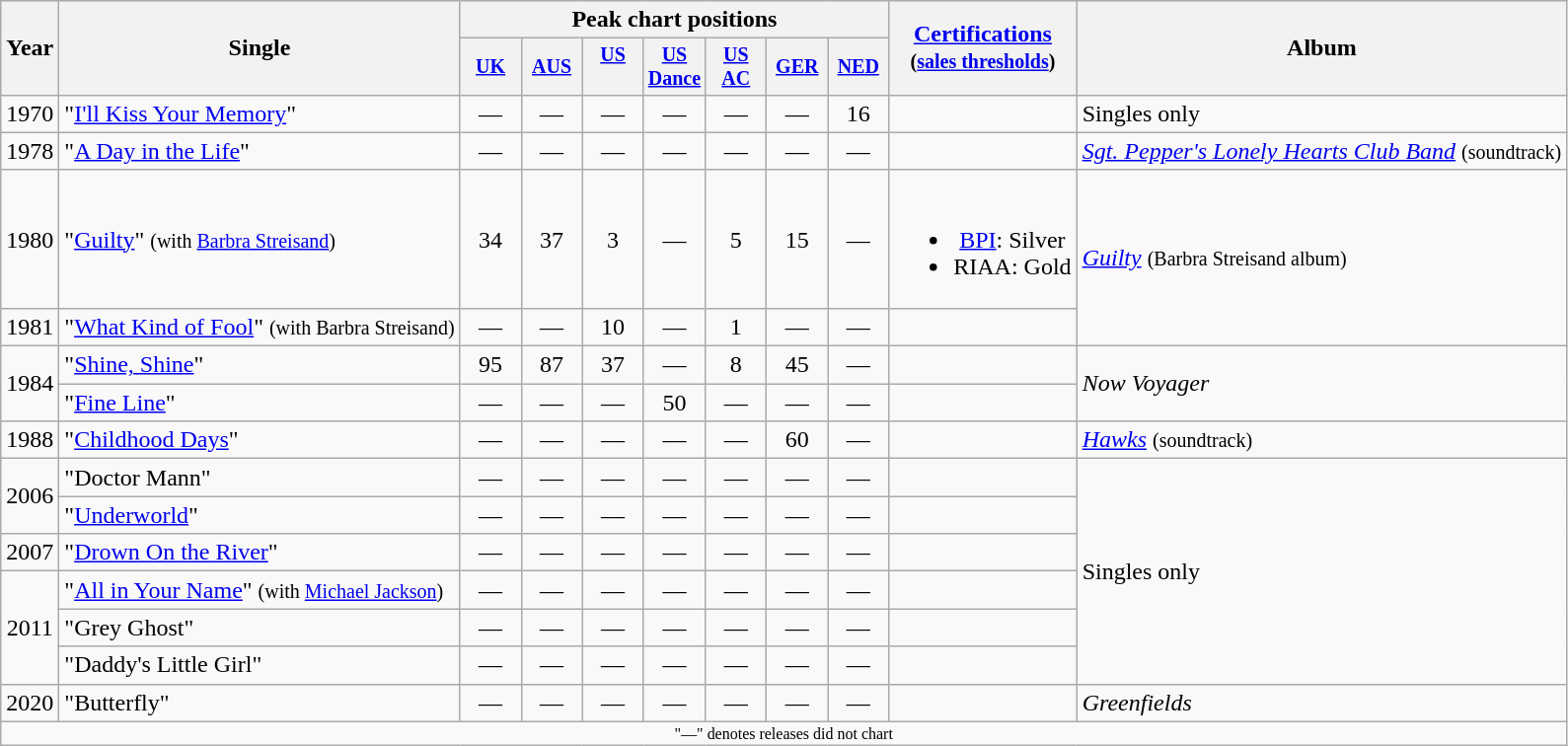<table class="wikitable" style="text-align:center;">
<tr>
<th rowspan="2">Year</th>
<th rowspan="2">Single</th>
<th colspan="7">Peak chart positions</th>
<th rowspan="2"><a href='#'>Certifications</a><br><small>(<a href='#'>sales thresholds</a>)</small></th>
<th rowspan="2">Album</th>
</tr>
<tr style="font-size:smaller;">
<th width="35"><a href='#'>UK</a><br></th>
<th width="35"><a href='#'>AUS</a><br></th>
<th width="35"><a href='#'>US</a><br><br></th>
<th width="35"><a href='#'>US <br> Dance</a><br></th>
<th width="35"><a href='#'>US <br> AC</a><br></th>
<th width="35"><a href='#'>GER</a><br></th>
<th width="35"><a href='#'>NED</a><br></th>
</tr>
<tr>
<td>1970</td>
<td style="text-align:left;">"<a href='#'>I'll Kiss Your Memory</a>"</td>
<td>—</td>
<td>—</td>
<td>—</td>
<td>—</td>
<td>—</td>
<td>—</td>
<td>16</td>
<td></td>
<td style="text-align:left;">Singles only</td>
</tr>
<tr>
<td>1978</td>
<td align="left">"<a href='#'>A Day in the Life</a>"</td>
<td>—</td>
<td>—</td>
<td>—</td>
<td>—</td>
<td>—</td>
<td>—</td>
<td>—</td>
<td></td>
<td align="left"><em><a href='#'>Sgt. Pepper's Lonely Hearts Club Band</a></em> <small>(soundtrack)</small></td>
</tr>
<tr>
<td>1980</td>
<td align="left">"<a href='#'>Guilty</a>" <small>(with <a href='#'>Barbra Streisand</a>)</small></td>
<td>34</td>
<td>37</td>
<td>3</td>
<td>—</td>
<td>5</td>
<td>15</td>
<td>—</td>
<td><br><ul><li><a href='#'>BPI</a>: Silver</li><li>RIAA: Gold</li></ul></td>
<td style="text-align:left;" rowspan="2"><em><a href='#'>Guilty</a></em> <small>(Barbra Streisand album)</small></td>
</tr>
<tr>
<td>1981</td>
<td align="left">"<a href='#'>What Kind of Fool</a>" <small>(with Barbra Streisand)</small></td>
<td>—</td>
<td>—</td>
<td>10</td>
<td>—</td>
<td>1</td>
<td>—</td>
<td>—</td>
<td></td>
</tr>
<tr>
<td rowspan="2">1984</td>
<td align="left">"<a href='#'>Shine, Shine</a>"</td>
<td>95</td>
<td>87</td>
<td>37</td>
<td>—</td>
<td>8</td>
<td>45</td>
<td>—</td>
<td></td>
<td style="text-align:left;" rowspan="2"><em>Now Voyager</em></td>
</tr>
<tr>
<td align="left">"<a href='#'>Fine Line</a>"</td>
<td>—</td>
<td>—</td>
<td>—</td>
<td>50</td>
<td>—</td>
<td>—</td>
<td>—</td>
<td></td>
</tr>
<tr>
<td>1988</td>
<td align="left">"<a href='#'>Childhood Days</a>"</td>
<td>—</td>
<td>—</td>
<td>—</td>
<td>—</td>
<td>—</td>
<td>60</td>
<td>—</td>
<td></td>
<td style="text-align:left;"><em><a href='#'>Hawks</a></em> <small>(soundtrack)</small></td>
</tr>
<tr>
<td rowspan="2">2006</td>
<td align="left">"Doctor Mann"</td>
<td>—</td>
<td>—</td>
<td>—</td>
<td>—</td>
<td>—</td>
<td>—</td>
<td>—</td>
<td></td>
<td style="text-align:left;" rowspan="6">Singles only</td>
</tr>
<tr>
<td align="left">"<a href='#'>Underworld</a>"</td>
<td>—</td>
<td>—</td>
<td>—</td>
<td>—</td>
<td>—</td>
<td>—</td>
<td>—</td>
<td></td>
</tr>
<tr>
<td>2007</td>
<td align="left">"<a href='#'>Drown On the River</a>"</td>
<td>—</td>
<td>—</td>
<td>—</td>
<td>—</td>
<td>—</td>
<td>—</td>
<td>—</td>
<td></td>
</tr>
<tr>
<td rowspan="3">2011</td>
<td align="left">"<a href='#'>All in Your Name</a>" <small>(with <a href='#'>Michael Jackson</a>)</small></td>
<td>—</td>
<td>—</td>
<td>—</td>
<td>—</td>
<td>—</td>
<td>—</td>
<td>—</td>
<td></td>
</tr>
<tr>
<td align="left">"Grey Ghost"</td>
<td>—</td>
<td>—</td>
<td>—</td>
<td>—</td>
<td>—</td>
<td>—</td>
<td>—</td>
<td></td>
</tr>
<tr>
<td align="left">"Daddy's Little Girl"</td>
<td>—</td>
<td>—</td>
<td>—</td>
<td>—</td>
<td>—</td>
<td>—</td>
<td>—</td>
<td></td>
</tr>
<tr>
<td>2020</td>
<td align="left">"Butterfly"</td>
<td>—</td>
<td>—</td>
<td>—</td>
<td>—</td>
<td>—</td>
<td>—</td>
<td>—</td>
<td></td>
<td style="text-align:left;"><em>Greenfields</em></td>
</tr>
<tr>
<td colspan="11" style="text-align:center; font-size:8pt;">"—" denotes releases did not chart</td>
</tr>
</table>
